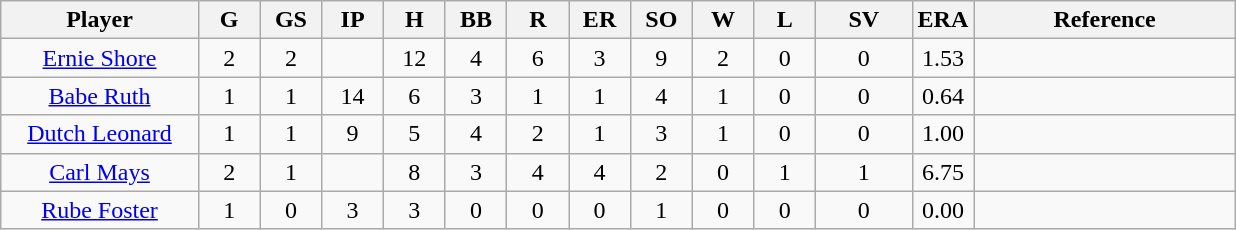<table class="wikitable sortable" style="text-align:center">
<tr>
<th width="16%">Player</th>
<th width="5%">G</th>
<th width="5%">GS</th>
<th width="5%">IP</th>
<th width="5%">H</th>
<th width="5%">BB</th>
<th width="5%">R</th>
<th width="5%">ER</th>
<th width="5%">SO</th>
<th width="5%">W</th>
<th width="5%">L</th>
<th>SV</th>
<th width="5%">ERA</th>
<th>Reference</th>
</tr>
<tr>
<td><a href='#'>Ernie Shore</a></td>
<td>2</td>
<td>2</td>
<td></td>
<td>12</td>
<td>4</td>
<td>6</td>
<td>3</td>
<td>9</td>
<td>2</td>
<td>0</td>
<td>0</td>
<td>1.53</td>
<td></td>
</tr>
<tr>
<td><a href='#'>Babe Ruth</a></td>
<td>1</td>
<td>1</td>
<td>14</td>
<td>6</td>
<td>3</td>
<td>1</td>
<td>1</td>
<td>4</td>
<td>1</td>
<td>0</td>
<td>0</td>
<td>0.64</td>
<td></td>
</tr>
<tr>
<td><a href='#'>Dutch Leonard</a></td>
<td>1</td>
<td>1</td>
<td>9</td>
<td>5</td>
<td>4</td>
<td>2</td>
<td>1</td>
<td>3</td>
<td>1</td>
<td>0</td>
<td>0</td>
<td>1.00</td>
<td></td>
</tr>
<tr>
<td><a href='#'>Carl Mays</a></td>
<td>2</td>
<td>1</td>
<td></td>
<td>8</td>
<td>3</td>
<td>4</td>
<td>4</td>
<td>2</td>
<td>0</td>
<td>1</td>
<td>1</td>
<td>6.75</td>
<td></td>
</tr>
<tr>
<td><a href='#'>Rube Foster</a></td>
<td>1</td>
<td>0</td>
<td>3</td>
<td>3</td>
<td>0</td>
<td>0</td>
<td>0</td>
<td>1</td>
<td>0</td>
<td>0</td>
<td>0</td>
<td>0.00</td>
<td></td>
</tr>
</table>
